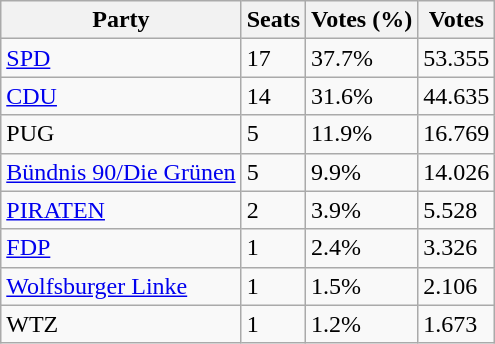<table class="wikitable">
<tr>
<th>Party</th>
<th>Seats</th>
<th>Votes (%)</th>
<th>Votes</th>
</tr>
<tr>
<td><a href='#'>SPD</a></td>
<td>17</td>
<td>37.7%</td>
<td>53.355</td>
</tr>
<tr>
<td><a href='#'>CDU</a></td>
<td>14</td>
<td>31.6%</td>
<td>44.635</td>
</tr>
<tr>
<td Parteipolitisch Unabhängige Gemeinschaft>PUG</td>
<td>5</td>
<td>11.9%</td>
<td>16.769</td>
</tr>
<tr>
<td><a href='#'>Bündnis 90/Die Grünen</a></td>
<td>5</td>
<td>9.9%</td>
<td>14.026</td>
</tr>
<tr>
<td><a href='#'>PIRATEN</a></td>
<td>2</td>
<td>3.9%</td>
<td>5.528</td>
</tr>
<tr>
<td><a href='#'>FDP</a></td>
<td>1</td>
<td>2.4%</td>
<td>3.326</td>
</tr>
<tr>
<td><a href='#'>Wolfsburger Linke</a></td>
<td>1</td>
<td>1.5%</td>
<td>2.106</td>
</tr>
<tr>
<td Wählergemeinschaft Team Zukunft Wolfsburg>WTZ</td>
<td>1</td>
<td>1.2%</td>
<td>1.673</td>
</tr>
</table>
